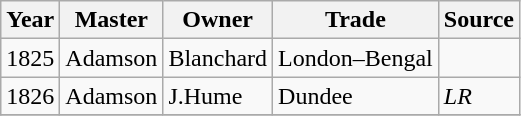<table class=" wikitable">
<tr>
<th>Year</th>
<th>Master</th>
<th>Owner</th>
<th>Trade</th>
<th>Source</th>
</tr>
<tr>
<td>1825</td>
<td>Adamson</td>
<td>Blanchard</td>
<td>London–Bengal</td>
<td></td>
</tr>
<tr>
<td>1826</td>
<td>Adamson</td>
<td>J.Hume</td>
<td>Dundee</td>
<td><em>LR</em></td>
</tr>
<tr>
</tr>
</table>
